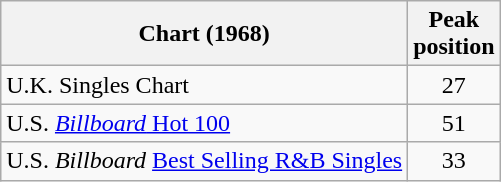<table class="wikitable sortable">
<tr>
<th>Chart (1968)</th>
<th>Peak<br>position</th>
</tr>
<tr>
<td align="left">U.K. Singles Chart</td>
<td align="center">27</td>
</tr>
<tr>
<td>U.S. <a href='#'><em>Billboard</em> Hot 100</a></td>
<td align="center">51</td>
</tr>
<tr>
<td>U.S. <em>Billboard</em> <a href='#'>Best Selling R&B Singles</a></td>
<td align="center">33</td>
</tr>
</table>
